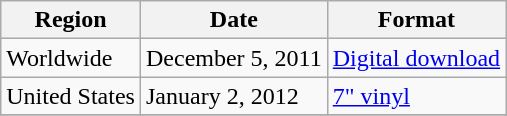<table class="wikitable">
<tr>
<th>Region</th>
<th>Date</th>
<th>Format</th>
</tr>
<tr>
<td>Worldwide</td>
<td rowspan=1>December 5, 2011</td>
<td rowspan=1><a href='#'>Digital download</a></td>
</tr>
<tr>
<td>United States</td>
<td>January 2, 2012</td>
<td><a href='#'>7" vinyl</a></td>
</tr>
<tr>
</tr>
</table>
